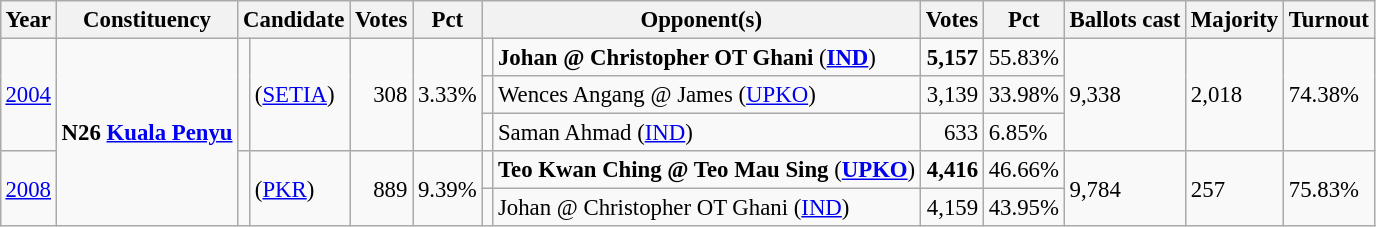<table class="wikitable" style="margin:0.5em ; font-size:95%">
<tr>
<th>Year</th>
<th>Constituency</th>
<th colspan=2>Candidate</th>
<th>Votes</th>
<th>Pct</th>
<th colspan=2>Opponent(s)</th>
<th>Votes</th>
<th>Pct</th>
<th>Ballots cast</th>
<th>Majority</th>
<th>Turnout</th>
</tr>
<tr>
<td rowspan=3><a href='#'>2004</a></td>
<td rowspan=5><strong>N26 <a href='#'>Kuala Penyu</a></strong></td>
<td rowspan=3 bgcolor=></td>
<td rowspan=3> (<a href='#'>SETIA</a>)</td>
<td rowspan=3 align="right">308</td>
<td rowspan=3>3.33%</td>
<td></td>
<td><strong>Johan @ Christopher OT Ghani</strong> (<a href='#'><strong>IND</strong></a>)</td>
<td align="right"><strong>5,157</strong></td>
<td>55.83%</td>
<td rowspan=3>9,338</td>
<td rowspan=3>2,018</td>
<td rowspan=3>74.38%</td>
</tr>
<tr>
<td></td>
<td>Wences Angang @ James (<a href='#'>UPKO</a>)</td>
<td align="right">3,139</td>
<td>33.98%</td>
</tr>
<tr>
<td></td>
<td>Saman Ahmad (<a href='#'>IND</a>)</td>
<td align="right">633</td>
<td>6.85%</td>
</tr>
<tr>
<td rowspan=2><a href='#'>2008</a></td>
<td rowspan=2 ></td>
<td rowspan=2> (<a href='#'>PKR</a>)</td>
<td rowspan=2 align="right">889</td>
<td rowspan=2>9.39%</td>
<td></td>
<td><strong>Teo Kwan Ching @ Teo Mau Sing</strong> (<a href='#'><strong>UPKO</strong></a>)</td>
<td align="right"><strong>4,416</strong></td>
<td>46.66%</td>
<td rowspan=2>9,784</td>
<td rowspan=2>257</td>
<td rowspan=2>75.83%</td>
</tr>
<tr>
<td></td>
<td>Johan @ Christopher OT Ghani (<a href='#'>IND</a>)</td>
<td align="right">4,159</td>
<td>43.95%</td>
</tr>
</table>
